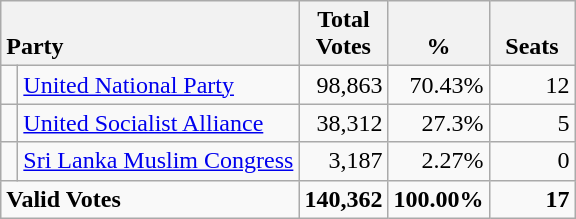<table class="wikitable" style="text-align:right;">
<tr>
<th style="text-align:left; vertical-align:bottom;" colspan="2">Party</th>
<th style="vertical-align:bottom; text-align:center; width:50px;">Total Votes</th>
<th style="vertical-align:bottom; text-align:center; width:50px;">%</th>
<th style="vertical-align:bottom; text-align:center; width:50px;">Seats</th>
</tr>
<tr>
<td bgcolor=> </td>
<td align=left><a href='#'>United National Party</a></td>
<td>98,863</td>
<td>70.43%</td>
<td>12</td>
</tr>
<tr>
<td bgcolor=> </td>
<td align=left><a href='#'>United Socialist Alliance</a></td>
<td>38,312</td>
<td>27.3%</td>
<td>5</td>
</tr>
<tr>
<td bgcolor=> </td>
<td align=left><a href='#'>Sri Lanka Muslim Congress</a></td>
<td>3,187</td>
<td>2.27%</td>
<td>0</td>
</tr>
<tr style="font-weight:bold">
<td style="text-align:left;" colspan="2">Valid Votes</td>
<td>140,362</td>
<td>100.00%</td>
<td>17</td>
</tr>
</table>
